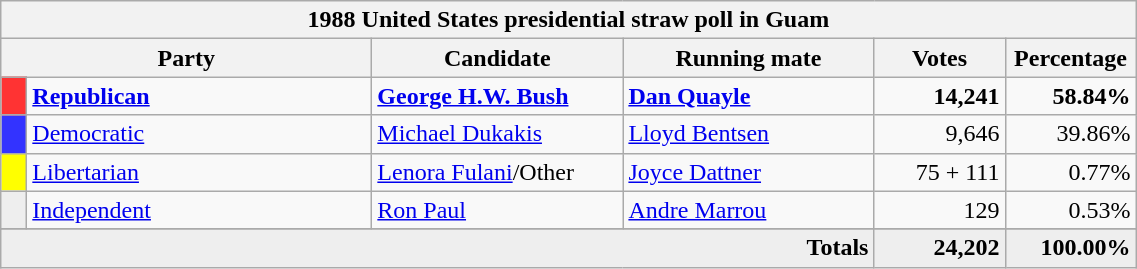<table class="wikitable">
<tr>
<th colspan="6">1988 United States presidential straw poll in Guam</th>
</tr>
<tr>
<th colspan="2" style="width: 15em">Party</th>
<th style="width: 10em">Candidate</th>
<th style="width: 10em">Running mate</th>
<th style="width: 5em">Votes</th>
<th style="width: 5em">Percentage</th>
</tr>
<tr>
<th style="background:#f33; width:3px;"></th>
<td style="width: 130px"><a href='#'><strong>Republican</strong></a></td>
<td><strong><a href='#'>George H.W. Bush</a></strong></td>
<td><strong><a href='#'>Dan Quayle</a></strong></td>
<td style="text-align:right;"><strong>14,241</strong></td>
<td style="text-align:right;"><strong>58.84%</strong></td>
</tr>
<tr>
<th style="background:#33f; width:3px;"></th>
<td style="width: 130px"><a href='#'>Democratic</a></td>
<td><a href='#'>Michael Dukakis</a></td>
<td><a href='#'>Lloyd Bentsen</a></td>
<td style="text-align:right;">9,646</td>
<td style="text-align:right;">39.86%</td>
</tr>
<tr>
<th style="background:#ff0; width:3px;"></th>
<td style="width: 130px"><a href='#'>Libertarian</a></td>
<td><a href='#'>Lenora Fulani</a>/Other</td>
<td><a href='#'>Joyce Dattner</a></td>
<td style="text-align:right;">75 + 111</td>
<td style="text-align:right;">0.77%</td>
</tr>
<tr>
<th style="background:#eee; width:3px;"></th>
<td style="width: 130px"><a href='#'>Independent</a></td>
<td><a href='#'>Ron Paul</a></td>
<td><a href='#'>Andre Marrou</a></td>
<td style="text-align:right;">129</td>
<td style="text-align:right;">0.53%</td>
</tr>
<tr>
</tr>
<tr style="background:#eee; text-align:right;">
<td colspan="4"><strong>Totals</strong></td>
<td><strong>24,202</strong></td>
<td><strong>100.00%</strong></td>
</tr>
</table>
